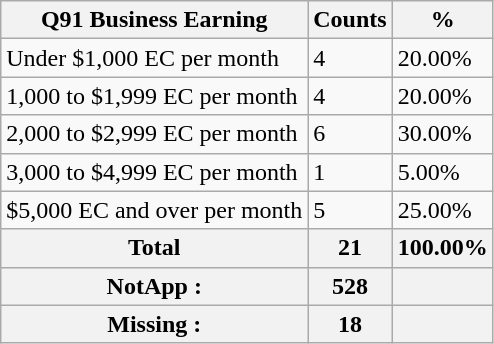<table class="wikitable sortable">
<tr>
<th>Q91 Business Earning</th>
<th>Counts</th>
<th>%</th>
</tr>
<tr>
<td>Under $1,000 EC per month</td>
<td>4</td>
<td>20.00%</td>
</tr>
<tr>
<td>1,000 to $1,999 EC per month</td>
<td>4</td>
<td>20.00%</td>
</tr>
<tr>
<td>2,000 to $2,999 EC per month</td>
<td>6</td>
<td>30.00%</td>
</tr>
<tr>
<td>3,000 to $4,999 EC per month</td>
<td>1</td>
<td>5.00%</td>
</tr>
<tr>
<td>$5,000 EC and over per month</td>
<td>5</td>
<td>25.00%</td>
</tr>
<tr>
<th>Total</th>
<th>21</th>
<th>100.00%</th>
</tr>
<tr>
<th>NotApp :</th>
<th>528</th>
<th></th>
</tr>
<tr>
<th>Missing :</th>
<th>18</th>
<th></th>
</tr>
</table>
